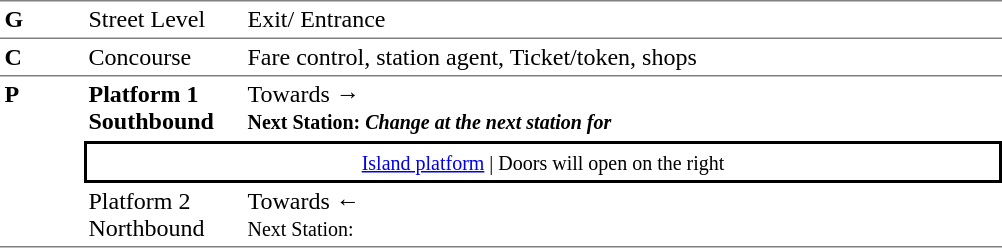<table table border=0 cellspacing=0 cellpadding=3>
<tr>
<td style="border-top:solid 1px grey;border-bottom:solid 1px grey;" width=50 valign=top><strong>G</strong></td>
<td style="border-top:solid 1px grey;border-bottom:solid 1px grey;" width=100 valign=top>Street Level</td>
<td style="border-top:solid 1px grey;border-bottom:solid 1px grey;" width=500 valign=top>Exit/ Entrance</td>
</tr>
<tr>
<td style="border-bottom:solid 1px grey;"><strong>C</strong></td>
<td style="border-bottom:solid 1px grey;">Concourse</td>
<td style="border-bottom:solid 1px grey;">Fare control, station agent, Ticket/token, shops</td>
</tr>
<tr>
<td style="border-bottom:solid 1px grey;" width=50 rowspan=3 valign=top><strong>P</strong></td>
<td style="border-bottom:solid 1px white;" width=100><span><strong>Platform 1</strong><br><strong>Southbound</strong></span></td>
<td style="border-bottom:solid 1px white;" width=500>Towards → <br><small><strong>Next Station:</strong> </small> <small><strong><em>Change at the next station for <strong><em></small></td>
</tr>
<tr>
<td style="border-top:solid 2px black;border-right:solid 2px black;border-left:solid 2px black;border-bottom:solid 2px black;text-align:center;" colspan=2><small><a href='#'>Island platform</a> | Doors will open on the right </small></td>
</tr>
<tr>
<td style="border-bottom:solid 1px grey;" width=100><span></strong>Platform 2<strong><br></strong>Northbound<strong></span></td>
<td style="border-bottom:solid 1px grey;" width="500">Towards ← <br><small></strong>Next Station:<strong> </small></td>
</tr>
</table>
